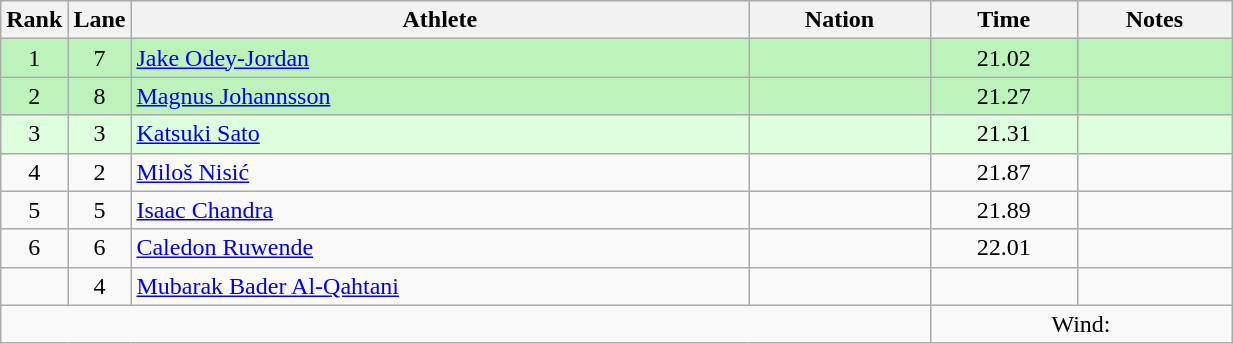<table class="wikitable sortable" style="text-align:center;width: 65%;">
<tr>
<th scope="col" style="width: 10px;">Rank</th>
<th scope="col" style="width: 10px;">Lane</th>
<th scope="col">Athlete</th>
<th scope="col">Nation</th>
<th scope="col">Time</th>
<th scope="col">Notes</th>
</tr>
<tr bgcolor=bbf3bb>
<td>1</td>
<td>7</td>
<td align=left><a href='#'>Jake Odey-Jordan</a></td>
<td align=left></td>
<td>21.02</td>
<td></td>
</tr>
<tr bgcolor=bbf3bb>
<td>2</td>
<td>8</td>
<td align=left><a href='#'>Magnus Johannsson</a></td>
<td align=left></td>
<td>21.27</td>
<td></td>
</tr>
<tr bgcolor=ddffdd>
<td>3</td>
<td>3</td>
<td align=left><a href='#'>Katsuki Sato</a></td>
<td align=left></td>
<td>21.31</td>
<td></td>
</tr>
<tr>
<td>4</td>
<td>2</td>
<td align=left><a href='#'>Miloš Nisić</a></td>
<td align=left></td>
<td>21.87</td>
<td></td>
</tr>
<tr>
<td>5</td>
<td>5</td>
<td align=left><a href='#'>Isaac Chandra</a></td>
<td align=left></td>
<td>21.89</td>
<td></td>
</tr>
<tr>
<td>6</td>
<td>6</td>
<td align=left><a href='#'>Caledon Ruwende</a></td>
<td align=left></td>
<td>22.01</td>
<td></td>
</tr>
<tr>
<td></td>
<td>4</td>
<td align=left><a href='#'>Mubarak Bader Al-Qahtani</a></td>
<td align=left></td>
<td></td>
<td></td>
</tr>
<tr class="sortbottom">
<td colspan="4"></td>
<td colspan="2">Wind: </td>
</tr>
</table>
